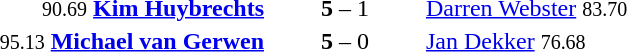<table style="text-align:center">
<tr>
<th width=223></th>
<th width=100></th>
<th width=223></th>
</tr>
<tr>
<td align=right><small><span>90.69</span></small> <strong><a href='#'>Kim Huybrechts</a></strong> </td>
<td><strong>5</strong> – 1</td>
<td align=left> <a href='#'>Darren Webster</a> <small><span>83.70</span></small></td>
</tr>
<tr>
<td align=right><small><span>95.13</span></small> <strong><a href='#'>Michael van Gerwen</a></strong> </td>
<td><strong>5</strong> – 0</td>
<td align=left> <a href='#'>Jan Dekker</a> <small><span>76.68</span></small></td>
</tr>
</table>
